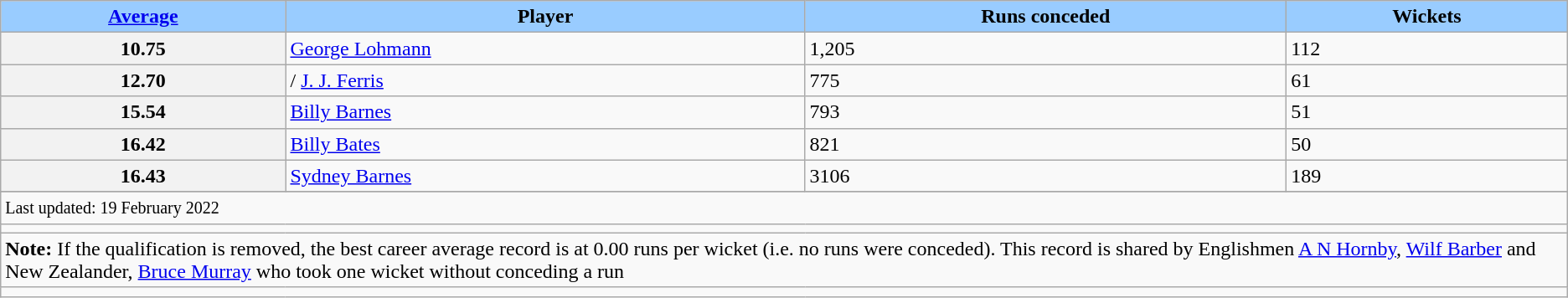<table class="wikitable">
<tr style="background:#9cf;">
<td style="text-align:center;"><strong><a href='#'>Average</a></strong></td>
<td style="text-align:center;"><strong>Player</strong></td>
<td style="text-align:center;"><strong>Runs conceded</strong></td>
<td style="text-align:center;"><strong>Wickets</strong></td>
</tr>
<tr>
<th>10.75</th>
<td style="text-align:left;"> <a href='#'>George Lohmann</a></td>
<td>1,205</td>
<td>112</td>
</tr>
<tr>
<th>12.70</th>
<td style="text-align:left;">/ <a href='#'>J. J. Ferris</a></td>
<td>775</td>
<td>61</td>
</tr>
<tr>
<th>15.54</th>
<td style="text-align:left;"> <a href='#'>Billy Barnes</a></td>
<td>793</td>
<td>51</td>
</tr>
<tr>
<th>16.42</th>
<td style="text-align:left;"> <a href='#'>Billy Bates</a></td>
<td>821</td>
<td>50</td>
</tr>
<tr>
<th>16.43</th>
<td style="text-align:left;"> <a href='#'>Sydney Barnes</a></td>
<td>3106</td>
<td>189</td>
</tr>
<tr>
</tr>
<tr class=sortbottom>
<td colspan="4"><small>Last updated: 19 February 2022</small></td>
</tr>
<tr>
<td colspan="4"></td>
</tr>
<tr>
<td colspan="4"><strong>Note:</strong> If the qualification is removed, the best career average record is at 0.00 runs per wicket (i.e. no runs were conceded). This record is shared by Englishmen <a href='#'>A N Hornby</a>, <a href='#'>Wilf Barber</a> and New Zealander, <a href='#'>Bruce Murray</a> who took one wicket without conceding a run</td>
</tr>
<tr>
<td colspan="4"></td>
</tr>
</table>
